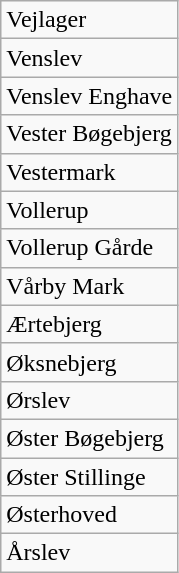<table class="wikitable" style="float:left; margin-right:1em">
<tr>
<td>Vejlager</td>
</tr>
<tr>
<td>Venslev</td>
</tr>
<tr>
<td>Venslev Enghave</td>
</tr>
<tr>
<td>Vester Bøgebjerg</td>
</tr>
<tr>
<td>Vestermark</td>
</tr>
<tr>
<td>Vollerup</td>
</tr>
<tr>
<td>Vollerup Gårde</td>
</tr>
<tr>
<td>Vårby Mark</td>
</tr>
<tr>
<td>Ærtebjerg</td>
</tr>
<tr>
<td>Øksnebjerg</td>
</tr>
<tr>
<td>Ørslev</td>
</tr>
<tr>
<td>Øster Bøgebjerg</td>
</tr>
<tr>
<td>Øster Stillinge</td>
</tr>
<tr>
<td>Østerhoved</td>
</tr>
<tr>
<td>Årslev</td>
</tr>
</table>
